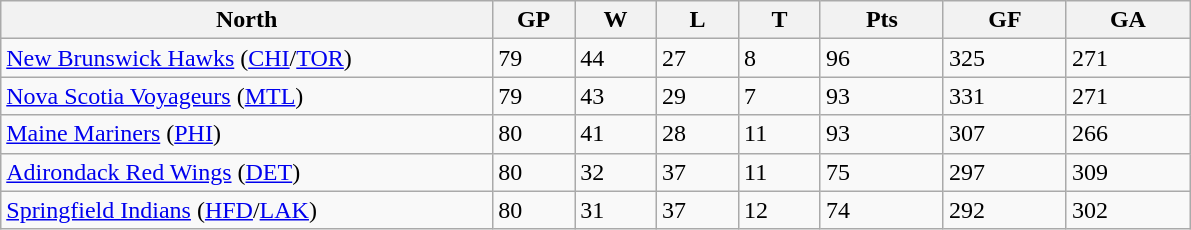<table class="wikitable">
<tr>
<th bgcolor="#DDDDFF" width="30%">North</th>
<th bgcolor="#DDDDFF" width="5%">GP</th>
<th bgcolor="#DDDDFF" width="5%">W</th>
<th bgcolor="#DDDDFF" width="5%">L</th>
<th bgcolor="#DDDDFF" width="5%">T</th>
<th bgcolor="#DDDDFF" width="7.5%">Pts</th>
<th bgcolor="#DDDDFF" width="7.5%">GF</th>
<th bgcolor="#DDDDFF" width="7.5%">GA</th>
</tr>
<tr>
<td><a href='#'>New Brunswick Hawks</a> (<a href='#'>CHI</a>/<a href='#'>TOR</a>)</td>
<td>79</td>
<td>44</td>
<td>27</td>
<td>8</td>
<td>96</td>
<td>325</td>
<td>271</td>
</tr>
<tr>
<td><a href='#'>Nova Scotia Voyageurs</a> (<a href='#'>MTL</a>)</td>
<td>79</td>
<td>43</td>
<td>29</td>
<td>7</td>
<td>93</td>
<td>331</td>
<td>271</td>
</tr>
<tr>
<td><a href='#'>Maine Mariners</a> (<a href='#'>PHI</a>)</td>
<td>80</td>
<td>41</td>
<td>28</td>
<td>11</td>
<td>93</td>
<td>307</td>
<td>266</td>
</tr>
<tr>
<td><a href='#'>Adirondack Red Wings</a> (<a href='#'>DET</a>)</td>
<td>80</td>
<td>32</td>
<td>37</td>
<td>11</td>
<td>75</td>
<td>297</td>
<td>309</td>
</tr>
<tr>
<td><a href='#'>Springfield Indians</a> (<a href='#'>HFD</a>/<a href='#'>LAK</a>)</td>
<td>80</td>
<td>31</td>
<td>37</td>
<td>12</td>
<td>74</td>
<td>292</td>
<td>302</td>
</tr>
</table>
